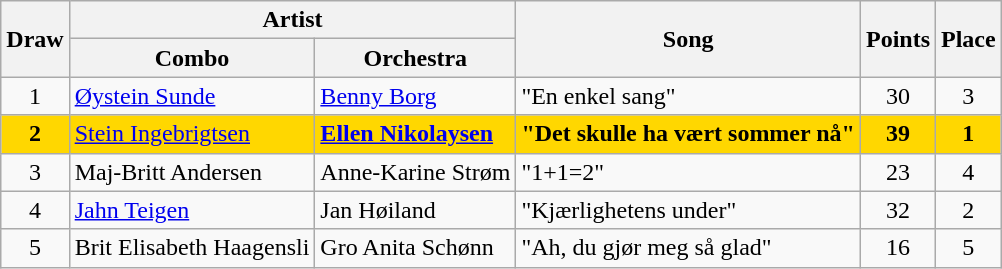<table class="sortable wikitable" style="margin: 1em auto 1em auto; text-align:center">
<tr>
<th rowspan="2">Draw</th>
<th colspan="2">Artist</th>
<th rowspan="2">Song</th>
<th rowspan="2">Points</th>
<th rowspan="2">Place</th>
</tr>
<tr>
<th>Combo</th>
<th>Orchestra</th>
</tr>
<tr>
<td>1</td>
<td align="left"><a href='#'>Øystein Sunde</a></td>
<td align="left"><a href='#'>Benny Borg</a></td>
<td align="left">"En enkel sang"</td>
<td>30</td>
<td>3</td>
</tr>
<tr style="background:gold;">
<td><strong>2</strong></td>
<td align="left"><a href='#'>Stein Ingebrigtsen</a></td>
<td align="left"><strong><a href='#'>Ellen Nikolaysen</a></strong></td>
<td align="left"><strong>"Det skulle ha vært sommer nå"</strong></td>
<td><strong>39</strong></td>
<td><strong>1</strong></td>
</tr>
<tr>
<td>3</td>
<td align="left">Maj-Britt Andersen</td>
<td align="left">Anne-Karine Strøm</td>
<td align="left">"1+1=2"</td>
<td>23</td>
<td>4</td>
</tr>
<tr>
<td>4</td>
<td align="left"><a href='#'>Jahn Teigen</a></td>
<td align="left">Jan Høiland</td>
<td align="left">"Kjærlighetens under"</td>
<td>32</td>
<td>2</td>
</tr>
<tr>
<td>5</td>
<td align="left">Brit Elisabeth Haagensli</td>
<td align="left">Gro Anita Schønn</td>
<td align="left">"Ah, du gjør meg så glad"</td>
<td>16</td>
<td>5</td>
</tr>
</table>
